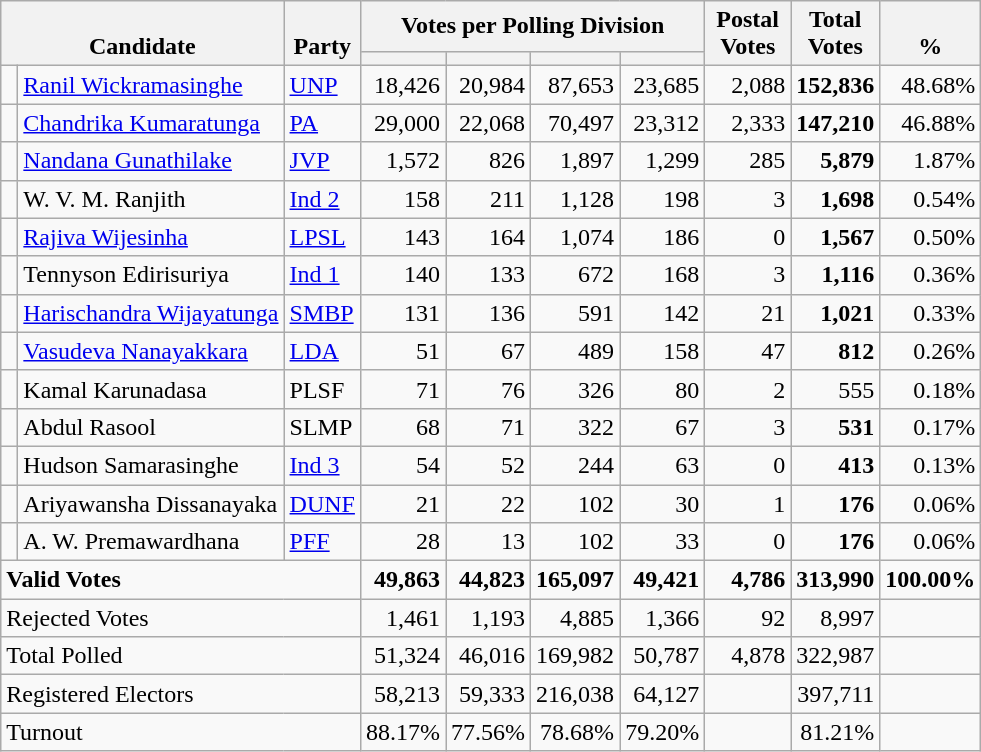<table class="wikitable" border="1" style="text-align:right;">
<tr>
<th align=left valign=bottom rowspan=2 colspan=2 width="180">Candidate</th>
<th align=left valign=bottom rowspan=2 width="40">Party</th>
<th colspan=4>Votes per Polling Division</th>
<th align=center valign=bottom rowspan=2 width="50">Postal<br>Votes</th>
<th align=center valign=bottom rowspan=2 width="50">Total Votes</th>
<th align=center valign=bottom rowspan=2 width="50">%</th>
</tr>
<tr>
<th></th>
<th></th>
<th></th>
<th></th>
</tr>
<tr>
<td bgcolor=> </td>
<td align=left><a href='#'>Ranil Wickramasinghe</a></td>
<td align=left><a href='#'>UNP</a></td>
<td>18,426</td>
<td>20,984</td>
<td>87,653</td>
<td>23,685</td>
<td>2,088</td>
<td><strong>152,836</strong></td>
<td>48.68%</td>
</tr>
<tr>
<td bgcolor=> </td>
<td align=left><a href='#'>Chandrika Kumaratunga</a></td>
<td align=left><a href='#'>PA</a></td>
<td>29,000</td>
<td>22,068</td>
<td>70,497</td>
<td>23,312</td>
<td>2,333</td>
<td><strong>147,210</strong></td>
<td>46.88%</td>
</tr>
<tr>
<td bgcolor=> </td>
<td align=left><a href='#'>Nandana Gunathilake</a></td>
<td align=left><a href='#'>JVP</a></td>
<td>1,572</td>
<td>826</td>
<td>1,897</td>
<td>1,299</td>
<td>285</td>
<td><strong>5,879</strong></td>
<td>1.87%</td>
</tr>
<tr>
<td bgcolor=> </td>
<td align=left>W. V. M. Ranjith</td>
<td align=left><a href='#'>Ind 2</a></td>
<td>158</td>
<td>211</td>
<td>1,128</td>
<td>198</td>
<td>3</td>
<td><strong>1,698</strong></td>
<td>0.54%</td>
</tr>
<tr>
<td bgcolor=> </td>
<td align=left><a href='#'>Rajiva Wijesinha</a></td>
<td align=left><a href='#'>LPSL</a></td>
<td>143</td>
<td>164</td>
<td>1,074</td>
<td>186</td>
<td>0</td>
<td><strong>1,567</strong></td>
<td>0.50%</td>
</tr>
<tr>
<td bgcolor=> </td>
<td align=left>Tennyson Edirisuriya</td>
<td align=left><a href='#'>Ind 1</a></td>
<td>140</td>
<td>133</td>
<td>672</td>
<td>168</td>
<td>3</td>
<td><strong>1,116</strong></td>
<td>0.36%</td>
</tr>
<tr>
<td bgcolor=> </td>
<td align=left><a href='#'>Harischandra Wijayatunga</a></td>
<td align=left><a href='#'>SMBP</a></td>
<td>131</td>
<td>136</td>
<td>591</td>
<td>142</td>
<td>21</td>
<td><strong>1,021</strong></td>
<td>0.33%</td>
</tr>
<tr>
<td bgcolor=> </td>
<td align=left><a href='#'>Vasudeva Nanayakkara</a></td>
<td align=left><a href='#'>LDA</a></td>
<td>51</td>
<td>67</td>
<td>489</td>
<td>158</td>
<td>47</td>
<td><strong>812</strong></td>
<td>0.26%</td>
</tr>
<tr>
<td bgcolor=> </td>
<td align=left>Kamal Karunadasa</td>
<td align=left>PLSF</td>
<td>71</td>
<td>76</td>
<td>326</td>
<td>80</td>
<td>2</td>
<td>555</td>
<td>0.18%</td>
</tr>
<tr>
<td bgcolor=> </td>
<td align=left>Abdul Rasool</td>
<td align=left>SLMP</td>
<td>68</td>
<td>71</td>
<td>322</td>
<td>67</td>
<td>3</td>
<td><strong>531</strong></td>
<td>0.17%</td>
</tr>
<tr>
<td bgcolor=> </td>
<td align=left>Hudson Samarasinghe</td>
<td align=left><a href='#'>Ind 3</a></td>
<td>54</td>
<td>52</td>
<td>244</td>
<td>63</td>
<td>0</td>
<td><strong>413</strong></td>
<td>0.13%</td>
</tr>
<tr>
<td bgcolor=> </td>
<td align=left>Ariyawansha Dissanayaka</td>
<td align=left><a href='#'>DUNF</a></td>
<td>21</td>
<td>22</td>
<td>102</td>
<td>30</td>
<td>1</td>
<td><strong>176</strong></td>
<td>0.06%</td>
</tr>
<tr>
<td bgcolor=> </td>
<td align=left>A. W. Premawardhana</td>
<td align=left><a href='#'>PFF</a></td>
<td>28</td>
<td>13</td>
<td>102</td>
<td>33</td>
<td>0</td>
<td><strong>176</strong></td>
<td>0.06%</td>
</tr>
<tr>
<td align=left colspan=3><strong>Valid Votes</strong></td>
<td><strong>49,863</strong></td>
<td><strong>44,823</strong></td>
<td><strong>165,097</strong></td>
<td><strong>49,421</strong></td>
<td><strong>4,786</strong></td>
<td><strong>313,990</strong></td>
<td><strong>100.00%</strong></td>
</tr>
<tr>
<td align=left colspan=3>Rejected Votes</td>
<td>1,461</td>
<td>1,193</td>
<td>4,885</td>
<td>1,366</td>
<td>92</td>
<td>8,997</td>
<td></td>
</tr>
<tr>
<td align=left colspan=3>Total Polled</td>
<td>51,324</td>
<td>46,016</td>
<td>169,982</td>
<td>50,787</td>
<td>4,878</td>
<td>322,987</td>
<td></td>
</tr>
<tr>
<td align=left colspan=3>Registered Electors</td>
<td>58,213</td>
<td>59,333</td>
<td>216,038</td>
<td>64,127</td>
<td></td>
<td>397,711</td>
<td></td>
</tr>
<tr>
<td align=left colspan=3>Turnout</td>
<td>88.17%</td>
<td>77.56%</td>
<td>78.68%</td>
<td>79.20%</td>
<td></td>
<td>81.21%</td>
<td></td>
</tr>
</table>
